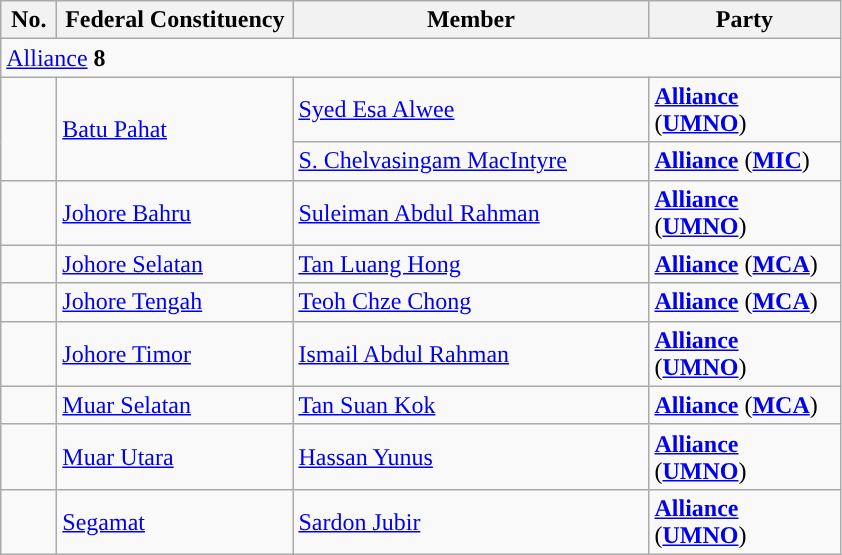<table class="wikitable sortable">
<tr>
<th style="width:30px;">No.</th>
<th style="width:150px;">Federal Constituency</th>
<th style="width:230px;">Member</th>
<th style="width:120px;">Party</th>
</tr>
<tr>
<td colspan="4"><a href='#'>Alliance</a> <strong>8</strong></td>
</tr>
<tr>
<td rowspan=2></td>
<td rowspan=2><a href='#'>Batu Pahat</a></td>
<td><a href='#'>Syed Esa Alwee</a> </td>
<td><strong><a href='#'>Alliance</a></strong> (<strong><a href='#'>UMNO</a></strong>)</td>
</tr>
<tr>
<td><a href='#'>S. Chelvasingam MacIntyre</a> </td>
<td><strong><a href='#'>Alliance</a></strong> (<strong><a href='#'>MIC</a></strong>)</td>
</tr>
<tr>
<td></td>
<td><a href='#'>Johore Bahru</a></td>
<td><a href='#'>Suleiman Abdul Rahman</a></td>
<td><strong><a href='#'>Alliance</a></strong> (<strong><a href='#'>UMNO</a></strong>)</td>
</tr>
<tr>
<td></td>
<td><a href='#'>Johore Selatan</a></td>
<td><a href='#'>Tan Luang Hong</a></td>
<td><strong><a href='#'>Alliance</a></strong> (<strong><a href='#'>MCA</a></strong>)</td>
</tr>
<tr>
<td></td>
<td><a href='#'>Johore Tengah</a></td>
<td><a href='#'>Teoh Chze Chong</a></td>
<td><strong><a href='#'>Alliance</a></strong> (<strong><a href='#'>MCA</a></strong>)</td>
</tr>
<tr>
<td></td>
<td><a href='#'>Johore Timor</a></td>
<td><a href='#'>Ismail Abdul Rahman</a></td>
<td><strong><a href='#'>Alliance</a></strong> (<strong><a href='#'>UMNO</a></strong>)</td>
</tr>
<tr>
<td></td>
<td><a href='#'>Muar Selatan</a></td>
<td><a href='#'>Tan Suan Kok</a></td>
<td><strong><a href='#'>Alliance</a></strong> (<strong><a href='#'>MCA</a></strong>)</td>
</tr>
<tr>
<td></td>
<td><a href='#'>Muar Utara</a></td>
<td><a href='#'>Hassan Yunus</a></td>
<td><strong><a href='#'>Alliance</a></strong> (<strong><a href='#'>UMNO</a></strong>)</td>
</tr>
<tr>
<td></td>
<td><a href='#'>Segamat</a></td>
<td><a href='#'>Sardon Jubir</a></td>
<td><strong><a href='#'>Alliance</a></strong> (<strong><a href='#'>UMNO</a></strong>)</td>
</tr>
</table>
